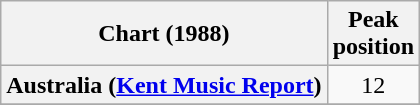<table class="wikitable sortable plainrowheaders">
<tr>
<th>Chart (1988)</th>
<th>Peak<br>position</th>
</tr>
<tr>
<th scope="row">Australia (<a href='#'>Kent Music Report</a>)</th>
<td style="text-align:center;">12</td>
</tr>
<tr>
</tr>
</table>
